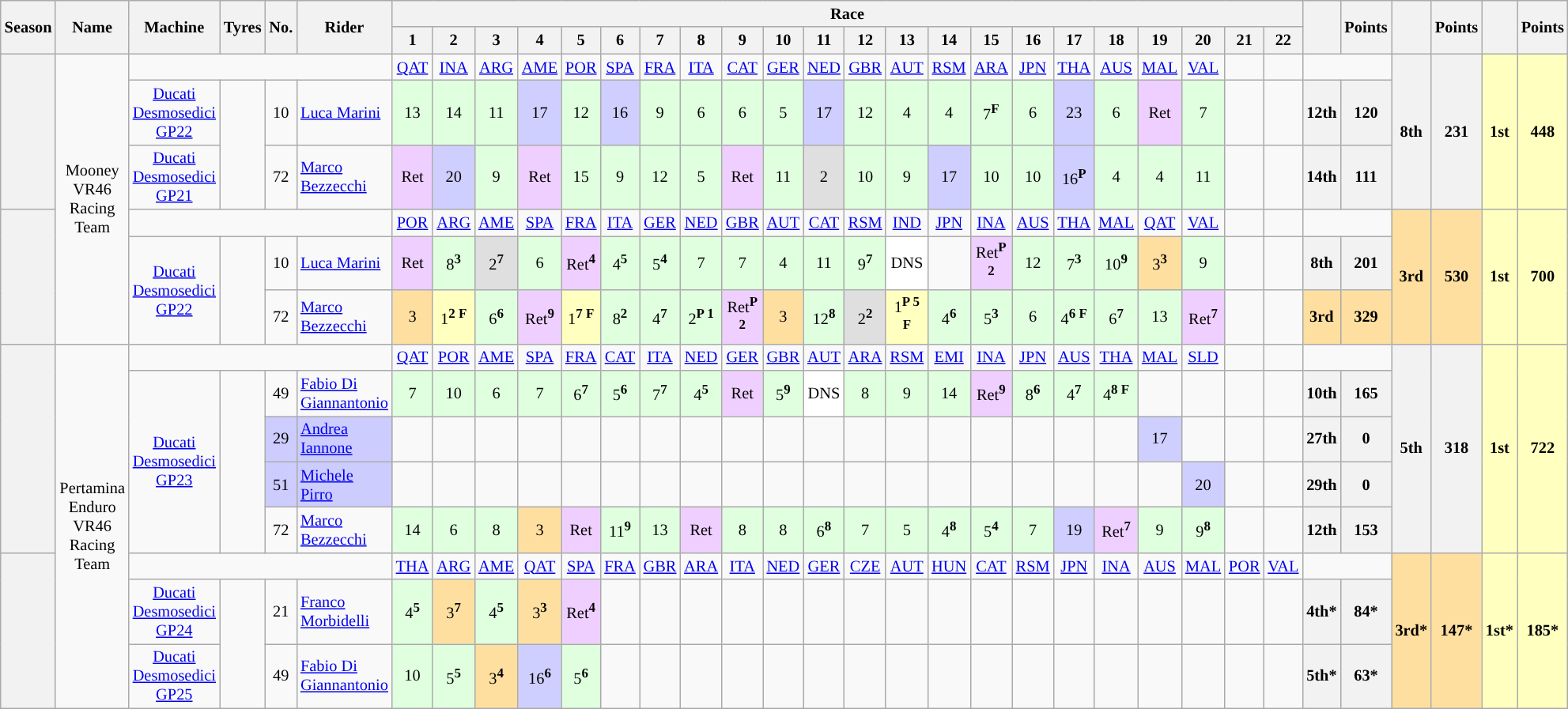<table class="wikitable" style="text-align:center; font-size:85%;">
<tr>
<th rowspan="2">Season</th>
<th rowspan="2">Name</th>
<th rowspan="2">Machine</th>
<th rowspan="2">Tyres</th>
<th rowspan="2">No.</th>
<th rowspan="2">Rider</th>
<th colspan="22">Race</th>
<th rowspan="2"></th>
<th rowspan="2">Points</th>
<th rowspan="2"></th>
<th rowspan="2">Points</th>
<th rowspan="2"></th>
<th rowspan="2">Points</th>
</tr>
<tr>
<th>1</th>
<th>2</th>
<th>3</th>
<th>4</th>
<th>5</th>
<th>6</th>
<th>7</th>
<th>8</th>
<th>9</th>
<th>10</th>
<th>11</th>
<th>12</th>
<th>13</th>
<th>14</th>
<th>15</th>
<th>16</th>
<th>17</th>
<th>18</th>
<th>19</th>
<th>20</th>
<th>21</th>
<th>22</th>
</tr>
<tr>
<th rowspan="3"></th>
<td rowspan="6">Mooney VR46 Racing Team</td>
<td colspan="4"></td>
<td><a href='#'>QAT</a></td>
<td><a href='#'>INA</a></td>
<td><a href='#'>ARG</a></td>
<td><a href='#'>AME</a></td>
<td><a href='#'>POR</a></td>
<td><a href='#'>SPA</a></td>
<td><a href='#'>FRA</a></td>
<td><a href='#'>ITA</a></td>
<td><a href='#'>CAT</a></td>
<td><a href='#'>GER</a></td>
<td><a href='#'>NED</a></td>
<td><a href='#'>GBR</a></td>
<td><a href='#'>AUT</a></td>
<td><a href='#'>RSM</a></td>
<td><a href='#'>ARA</a></td>
<td><a href='#'>JPN</a></td>
<td><a href='#'>THA</a></td>
<td><a href='#'>AUS</a></td>
<td><a href='#'>MAL</a></td>
<td><a href='#'>VAL</a></td>
<td></td>
<td></td>
<td colspan="2"></td>
<th rowspan="3">8th</th>
<th rowspan="3">231</th>
<th rowspan="3" style="background:#FFFFBF;">1st</th>
<th rowspan="3" style="background:#FFFFBF;">448</th>
</tr>
<tr>
<td><a href='#'>Ducati Desmosedici GP22</a></td>
<td rowspan="2"></td>
<td>10</td>
<td style="text-align:left;"> <a href='#'>Luca Marini</a></td>
<td style="background:#dfffdf;">13</td>
<td style="background:#dfffdf;">14</td>
<td style="background:#dfffdf;">11</td>
<td style="background:#cfcfff;">17</td>
<td style="background:#dfffdf;">12</td>
<td style="background:#cfcfff;">16</td>
<td style="background:#dfffdf;">9</td>
<td style="background:#dfffdf;">6</td>
<td style="background:#dfffdf;">6</td>
<td style="background:#dfffdf;">5</td>
<td style="background:#cfcfff;">17</td>
<td style="background:#dfffdf;">12</td>
<td style="background:#dfffdf;">4</td>
<td style="background:#dfffdf;">4</td>
<td style="background:#dfffdf;">7<sup><strong>F</strong></sup></td>
<td style="background:#dfffdf;">6</td>
<td style="background:#cfcfff;">23</td>
<td style="background:#dfffdf;">6</td>
<td style="background:#efcfff;">Ret</td>
<td style="background:#dfffdf;">7</td>
<td></td>
<td></td>
<th>12th</th>
<th>120</th>
</tr>
<tr>
<td><a href='#'>Ducati Desmosedici GP21</a></td>
<td>72</td>
<td style="text-align:left;"> <a href='#'>Marco Bezzecchi</a></td>
<td style="background:#efcfff;">Ret</td>
<td style="background:#cfcfff;">20</td>
<td style="background:#dfffdf;">9</td>
<td style="background:#efcfff;">Ret</td>
<td style="background:#dfffdf;">15</td>
<td style="background:#dfffdf;">9</td>
<td style="background:#dfffdf;">12</td>
<td style="background:#dfffdf;">5</td>
<td style="background:#efcfff;">Ret</td>
<td style="background:#dfffdf;">11</td>
<td style="background:#dfdfdf;">2</td>
<td style="background:#dfffdf;">10</td>
<td style="background:#dfffdf;">9</td>
<td style="background:#cfcfff;">17</td>
<td style="background:#dfffdf;">10</td>
<td style="background:#dfffdf;">10</td>
<td style="background:#cfcfff;">16<sup><strong>P</strong></sup></td>
<td style="background:#dfffdf;">4</td>
<td style="background:#dfffdf;">4</td>
<td style="background:#dfffdf;">11</td>
<td></td>
<td></td>
<th>14th</th>
<th>111</th>
</tr>
<tr>
<th rowspan="3"></th>
<td colspan="4"></td>
<td><a href='#'>POR</a></td>
<td><a href='#'>ARG</a></td>
<td><a href='#'>AME</a></td>
<td><a href='#'>SPA</a></td>
<td><a href='#'>FRA</a></td>
<td><a href='#'>ITA</a></td>
<td><a href='#'>GER</a></td>
<td><a href='#'>NED</a></td>
<td><a href='#'>GBR</a></td>
<td><a href='#'>AUT</a></td>
<td><a href='#'>CAT</a></td>
<td><a href='#'>RSM</a></td>
<td><a href='#'>IND</a></td>
<td><a href='#'>JPN</a></td>
<td><a href='#'>INA</a></td>
<td><a href='#'>AUS</a></td>
<td><a href='#'>THA</a></td>
<td><a href='#'>MAL</a></td>
<td><a href='#'>QAT</a></td>
<td><a href='#'>VAL</a></td>
<td></td>
<td></td>
<td colspan="2"></td>
<th rowspan="3" style="background:#FFDF9F;">3rd</th>
<th rowspan="3" style="background:#FFDF9F;">530</th>
<th rowspan="3" style="background:#FFFFBF;">1st</th>
<th rowspan="3" style="background:#FFFFBF;">700</th>
</tr>
<tr>
<td rowspan="2"><a href='#'>Ducati Desmosedici GP22</a></td>
<td rowspan="2"></td>
<td>10</td>
<td style="text-align:left;"> <a href='#'>Luca Marini</a></td>
<td style="background:#efcfff;">Ret</td>
<td style="background:#dfffdf;">8<sup><strong>3</strong></sup></td>
<td style="background:#dfdfdf;">2<sup><strong>7</strong></sup></td>
<td style="background:#dfffdf;">6</td>
<td style="background:#efcfff;">Ret<sup><strong>4</strong></sup></td>
<td style="background:#dfffdf;">4<sup><strong>5</strong></sup></td>
<td style="background:#dfffdf;">5<sup><strong>4</strong></sup></td>
<td style="background:#dfffdf;">7</td>
<td style="background:#dfffdf;">7</td>
<td style="background:#dfffdf;">4</td>
<td style="background:#dfffdf;">11</td>
<td style="background:#dfffdf;">9<sup><strong>7</strong></sup></td>
<td style="background:#ffffff;">DNS</td>
<td></td>
<td style="background:#efcfff;">Ret<sup><strong>P 2</strong></sup></td>
<td style="background:#dfffdf;">12</td>
<td style="background:#dfffdf;">7<sup><strong>3</strong></sup></td>
<td style="background:#dfffdf;">10<sup><strong>9</strong></sup></td>
<td style="background:#ffdf9f;">3<sup><strong>3</strong></sup></td>
<td style="background:#dfffdf;">9</td>
<td></td>
<td></td>
<th>8th</th>
<th>201</th>
</tr>
<tr>
<td>72</td>
<td style="text-align:left;"> <a href='#'>Marco Bezzecchi</a></td>
<td style="background:#ffdf9f;">3</td>
<td style="background:#ffffbf;">1<sup><strong>2 F</strong></sup></td>
<td style="background:#dfffdf;">6<sup><strong>6</strong></sup></td>
<td style="background:#efcfff;">Ret<sup><strong>9</strong></sup></td>
<td style="background:#ffffbf;">1<sup><strong>7 F</strong></sup></td>
<td style="background:#DFFFDF;">8<sup><strong>2</strong></sup></td>
<td style="background:#dfffdf;">4<sup><strong>7</strong></sup></td>
<td style="background:#dfffdf;">2<sup><strong>P 1</strong></sup></td>
<td style="background:#efcfff;">Ret<sup><strong>P 2</strong></sup></td>
<td style="background:#ffdf9f;">3</td>
<td style="background:#dfffdf;">12<sup><strong>8</strong></sup></td>
<td style="background:#dfdfdf;">2<sup><strong>2</strong></sup></td>
<td style="background:#ffffbf;">1<sup><strong>P 5 F</strong></sup></td>
<td style="background:#dfffdf;">4<sup><strong>6</strong></sup></td>
<td style="background:#dfffdf;">5<sup><strong>3</strong></sup></td>
<td style="background:#dfffdf;">6</td>
<td style="background:#dfffdf;">4<sup><strong>6 F</strong></sup></td>
<td style="background:#dfffdf;">6<sup><strong>7</strong></sup></td>
<td style="background:#dfffdf;">13</td>
<td style="background:#efcfff;">Ret<sup><strong>7</strong></sup></td>
<td></td>
<td></td>
<th style="background:#ffdf9f;">3rd</th>
<th style="background:#ffdf9f;">329</th>
</tr>
<tr>
<th rowspan="5"></th>
<td rowspan="8">Pertamina Enduro VR46 Racing Team</td>
<td colspan="4"></td>
<td><a href='#'>QAT</a></td>
<td><a href='#'>POR</a></td>
<td><a href='#'>AME</a></td>
<td><a href='#'>SPA</a></td>
<td><a href='#'>FRA</a></td>
<td><a href='#'>CAT</a></td>
<td><a href='#'>ITA</a></td>
<td><a href='#'>NED</a></td>
<td><a href='#'>GER</a></td>
<td><a href='#'>GBR</a></td>
<td><a href='#'>AUT</a></td>
<td><a href='#'>ARA</a></td>
<td><a href='#'>RSM</a></td>
<td><a href='#'>EMI</a></td>
<td><a href='#'>INA</a></td>
<td><a href='#'>JPN</a></td>
<td><a href='#'>AUS</a></td>
<td><a href='#'>THA</a></td>
<td><a href='#'>MAL</a></td>
<td><a href='#'>SLD</a></td>
<td></td>
<td></td>
<td colspan="2"></td>
<th rowspan="5">5th</th>
<th rowspan="5">318</th>
<th rowspan="5" style="background:#FFFFBF;">1st</th>
<th rowspan="5" style="background:#FFFFBF;">722</th>
</tr>
<tr>
<td rowspan="4"><a href='#'>Ducati Desmosedici GP23</a></td>
<td rowspan="4"></td>
<td>49</td>
<td style="text-align:left;"> <a href='#'>Fabio Di Giannantonio</a></td>
<td style="background:#DFFFDF;">7</td>
<td style="background:#DFFFDF;">10</td>
<td style="background:#DFFFDF;">6</td>
<td style="background:#DFFFDF;">7</td>
<td style="background:#DFFFDF;">6<sup><strong>7</strong></sup></td>
<td style="background:#DFFFDF;">5<sup><strong>6</strong></sup></td>
<td style="background:#DFFFDF;">7<sup><strong>7</strong></sup></td>
<td style="background:#DFFFDF;">4<sup><strong>5</strong></sup></td>
<td style="background:#EFCFFF;">Ret</td>
<td style="background:#DFFFDF;">5<sup><strong>9</strong></sup></td>
<td style="background:#FFFFFF;">DNS</td>
<td style="background:#DFFFDF;">8</td>
<td style="background:#DFFFDF;">9</td>
<td style="background:#DFFFDF;">14</td>
<td style="background:#EFCFFF;">Ret<sup><strong>9</strong></sup></td>
<td style="background:#DFFFDF;">8<sup><strong>6</strong></sup></td>
<td style="background:#DFFFDF;">4<sup><strong>7</strong></sup></td>
<td style="background:#DFFFDF;">4<sup><strong>8 F</strong></sup></td>
<td></td>
<td></td>
<td></td>
<td></td>
<th>10th</th>
<th>165</th>
</tr>
<tr>
<td style="background:#CCCCFF;">29</td>
<td style="background:#CCCCFF; text-align:left;"> <a href='#'>Andrea Iannone</a></td>
<td></td>
<td></td>
<td></td>
<td></td>
<td></td>
<td></td>
<td></td>
<td></td>
<td></td>
<td></td>
<td></td>
<td></td>
<td></td>
<td></td>
<td></td>
<td></td>
<td></td>
<td></td>
<td style="background:#CFCFFF;">17</td>
<td></td>
<td></td>
<td></td>
<th>27th</th>
<th>0</th>
</tr>
<tr>
<td style="background:#CCCCFF;">51</td>
<td style="background:#CCCCFF; text-align:left;"> <a href='#'>Michele Pirro</a></td>
<td></td>
<td></td>
<td></td>
<td></td>
<td></td>
<td></td>
<td></td>
<td></td>
<td></td>
<td></td>
<td></td>
<td></td>
<td></td>
<td></td>
<td></td>
<td></td>
<td></td>
<td></td>
<td></td>
<td style="background:#CFCFFF;">20</td>
<td></td>
<td></td>
<th>29th</th>
<th>0</th>
</tr>
<tr>
<td>72</td>
<td style="text-align:left;"> <a href='#'>Marco Bezzecchi</a></td>
<td style="background:#DFFFDF;">14</td>
<td style="background:#DFFFDF;">6</td>
<td style="background:#DFFFDF;">8</td>
<td style="background:#FFDF9F;">3</td>
<td style="background:#EFCFFF;">Ret</td>
<td style="background:#DFFFDF;">11<sup><strong>9</strong></sup></td>
<td style="background:#DFFFDF;">13</td>
<td style="background:#EFCFFF;">Ret</td>
<td style="background:#DFFFDF;">8</td>
<td style="background:#DFFFDF;">8</td>
<td style="background:#DFFFDF;">6<sup><strong>8</strong></sup></td>
<td style="background:#DFFFDF;">7</td>
<td style="background:#DFFFDF;">5</td>
<td style="background:#DFFFDF;">4<sup><strong>8</strong></sup></td>
<td style="background:#DFFFDF;">5<sup><strong>4</strong></sup></td>
<td style="background:#DFFFDF;">7</td>
<td style="background:#CFCFFF;">19</td>
<td style="background:#EFCFFF;">Ret<sup><strong>7</strong></sup></td>
<td style="background:#DFFFDF;">9</td>
<td style="background:#DFFFDF;">9<sup><strong>8</strong></sup></td>
<td></td>
<td></td>
<th>12th</th>
<th>153</th>
</tr>
<tr>
<th rowspan="3"></th>
<td colspan="4"></td>
<td><a href='#'>THA</a></td>
<td><a href='#'>ARG</a></td>
<td><a href='#'>AME</a></td>
<td><a href='#'>QAT</a></td>
<td><a href='#'>SPA</a></td>
<td><a href='#'>FRA</a></td>
<td><a href='#'>GBR</a></td>
<td><a href='#'>ARA</a></td>
<td><a href='#'>ITA</a></td>
<td><a href='#'>NED</a></td>
<td><a href='#'>GER</a></td>
<td><a href='#'>CZE</a></td>
<td><a href='#'>AUT</a></td>
<td><a href='#'>HUN</a></td>
<td><a href='#'>CAT</a></td>
<td><a href='#'>RSM</a></td>
<td><a href='#'>JPN</a></td>
<td><a href='#'>INA</a></td>
<td><a href='#'>AUS</a></td>
<td><a href='#'>MAL</a></td>
<td><a href='#'>POR</a></td>
<td><a href='#'>VAL</a></td>
<td colspan="2"></td>
<th rowspan="3" style="background:#FFDF9F;">3rd*</th>
<th rowspan="3" style="background:#FFDF9F;">147*</th>
<th rowspan="3" style="background:#FFFFBF;">1st*</th>
<th rowspan="3" style="background:#FFFFBF;">185*</th>
</tr>
<tr>
<td><a href='#'>Ducati Desmosedici GP24</a></td>
<td rowspan="2"></td>
<td>21</td>
<td style="text-align:left;"> <a href='#'>Franco Morbidelli</a></td>
<td style="background:#DFFFDF;">4<sup><strong>5</strong></sup></td>
<td style="background:#FFDF9F;">3<sup><strong>7</strong></sup></td>
<td style="background:#DFFFDF;">4<sup><strong>5</strong></sup></td>
<td style="background:#FFDF9F;">3<sup><strong>3</strong></sup></td>
<td style="background:#EFCFFF;">Ret<sup><strong>4</strong></sup></td>
<td style="background:#;"></td>
<td style="background:#;"></td>
<td style="background:#;"></td>
<td style="background:#;"></td>
<td style="background:#;"></td>
<td style="background:#;"></td>
<td style="background:#;"></td>
<td style="background:#;"></td>
<td style="background:#;"></td>
<td style="background:#;"></td>
<td style="background:#;"></td>
<td style="background:#;"></td>
<td style="background:#;"></td>
<td style="background:#;"></td>
<td style="background:#;"></td>
<td style="background:#;"></td>
<td style="background:#;"></td>
<th>4th*</th>
<th>84*</th>
</tr>
<tr>
<td><a href='#'>Ducati Desmosedici GP25</a></td>
<td>49</td>
<td style="text-align:left;"> <a href='#'>Fabio Di Giannantonio</a></td>
<td style="background:#DFFFDF;">10</td>
<td style="background:#DFFFDF;">5<sup><strong>5</strong></sup></td>
<td style="background:#FFDF9F;">3<sup><strong>4</strong></sup></td>
<td style="background:#CFCFFF;">16<sup><strong>6</strong></sup></td>
<td style="background:#DFFFDF;">5<sup><strong>6</strong></sup></td>
<td style="background:#;"></td>
<td style="background:#;"></td>
<td style="background:#;"></td>
<td style="background:#;"></td>
<td style="background:#;"></td>
<td style="background:#;"></td>
<td style="background:#;"></td>
<td style="background:#;"></td>
<td style="background:#;"></td>
<td style="background:#;"></td>
<td style="background:#;"></td>
<td style="background:#;"></td>
<td style="background:#;"></td>
<td style="background:#;"></td>
<td style="background:#;"></td>
<td style="background:#;"></td>
<td style="background:#;"></td>
<th>5th*</th>
<th>63*</th>
</tr>
</table>
